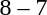<table style="text-align:center">
<tr>
<th width=200></th>
<th width=100></th>
<th width=200></th>
</tr>
<tr>
<td align=right><strong></strong></td>
<td>8 – 7</td>
<td align=left></td>
</tr>
</table>
